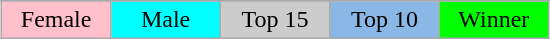<table class="wikitable" style="margin:1em auto; text-align:center;">
<tr>
</tr>
<tr>
<td style="background:pink;" width="15%">Female</td>
<td style="background:cyan;" width="15%">Male</td>
<td style="background:#CCCCCC;" width="15%">Top 15</td>
<td style="background:#8AB8E6;" width="15%">Top 10</td>
<td style="background:lime;" width="15%">Winner</td>
</tr>
</table>
